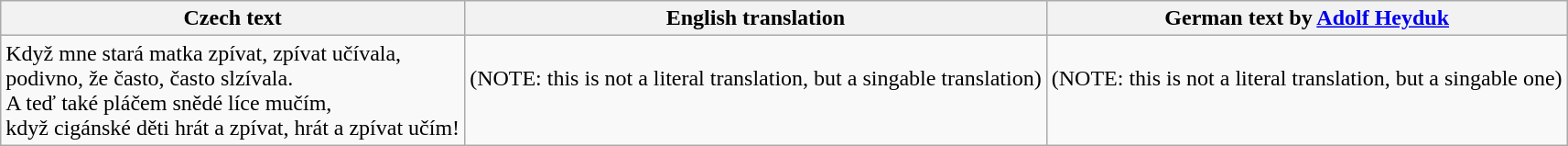<table class="wikitable">
<tr>
<th>Czech text</th>
<th>English translation</th>
<th>German text by <a href='#'>Adolf Heyduk</a></th>
</tr>
<tr>
<td>Když mne stará matka zpívat, zpívat učívala, <br> podivno, že často, často slzívala. <br> A teď také pláčem snědé líce mučím, <br> když cigánské děti hrát a zpívat, hrát a zpívat učím!</td>
<td>(NOTE: this is not a literal translation, but a singable translation)<br><br></td>
<td>(NOTE: this is not a literal translation, but a singable one)<br><br></td>
</tr>
</table>
